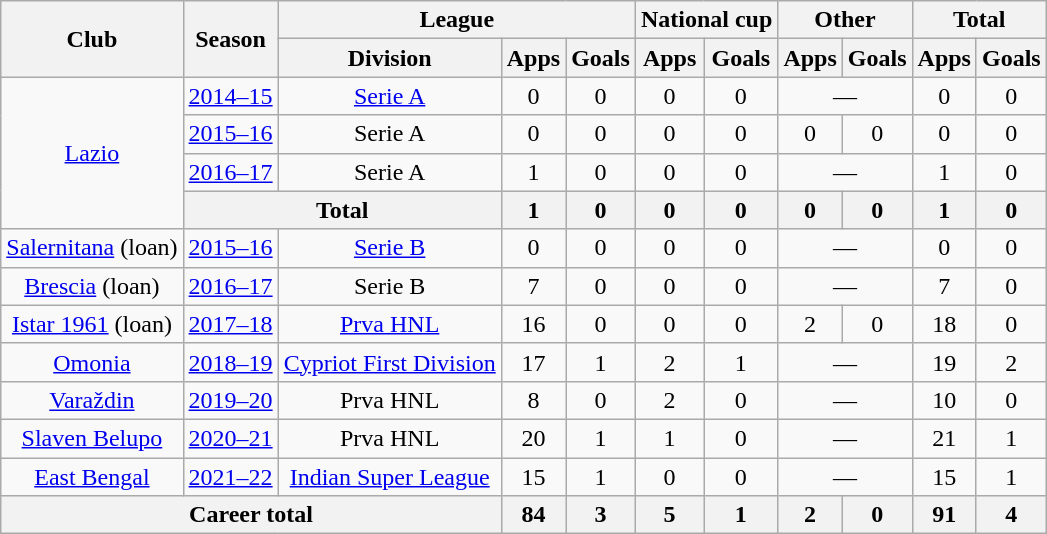<table class="wikitable" style="text-align: center;">
<tr>
<th rowspan="2">Club</th>
<th rowspan="2">Season</th>
<th colspan="3">League</th>
<th colspan="2">National cup</th>
<th colspan="2">Other</th>
<th colspan="2">Total</th>
</tr>
<tr>
<th>Division</th>
<th>Apps</th>
<th>Goals</th>
<th>Apps</th>
<th>Goals</th>
<th>Apps</th>
<th>Goals</th>
<th>Apps</th>
<th>Goals</th>
</tr>
<tr>
<td rowspan="4"><a href='#'>Lazio</a></td>
<td><a href='#'>2014–15</a></td>
<td><a href='#'>Serie A</a></td>
<td>0</td>
<td>0</td>
<td>0</td>
<td>0</td>
<td colspan="2">—</td>
<td>0</td>
<td>0</td>
</tr>
<tr>
<td><a href='#'>2015–16</a></td>
<td>Serie A</td>
<td>0</td>
<td>0</td>
<td>0</td>
<td>0</td>
<td>0</td>
<td>0</td>
<td>0</td>
<td>0</td>
</tr>
<tr>
<td><a href='#'>2016–17</a></td>
<td>Serie A</td>
<td>1</td>
<td>0</td>
<td>0</td>
<td>0</td>
<td colspan="2">—</td>
<td>1</td>
<td>0</td>
</tr>
<tr>
<th colspan="2">Total</th>
<th>1</th>
<th>0</th>
<th>0</th>
<th>0</th>
<th>0</th>
<th>0</th>
<th>1</th>
<th>0</th>
</tr>
<tr>
<td><a href='#'>Salernitana</a> (loan)</td>
<td><a href='#'>2015–16</a></td>
<td><a href='#'>Serie B</a></td>
<td>0</td>
<td>0</td>
<td>0</td>
<td>0</td>
<td colspan="2">—</td>
<td>0</td>
<td>0</td>
</tr>
<tr>
<td><a href='#'>Brescia</a> (loan)</td>
<td><a href='#'>2016–17</a></td>
<td>Serie B</td>
<td>7</td>
<td>0</td>
<td>0</td>
<td>0</td>
<td colspan="2">—</td>
<td>7</td>
<td>0</td>
</tr>
<tr>
<td><a href='#'>Istar 1961</a> (loan)</td>
<td><a href='#'>2017–18</a></td>
<td><a href='#'>Prva HNL</a></td>
<td>16</td>
<td>0</td>
<td>0</td>
<td>0</td>
<td>2</td>
<td>0</td>
<td>18</td>
<td>0</td>
</tr>
<tr>
<td><a href='#'>Omonia</a></td>
<td><a href='#'>2018–19</a></td>
<td><a href='#'>Cypriot First Division</a></td>
<td>17</td>
<td>1</td>
<td>2</td>
<td>1</td>
<td colspan="2">—</td>
<td>19</td>
<td>2</td>
</tr>
<tr>
<td><a href='#'>Varaždin</a></td>
<td><a href='#'>2019–20</a></td>
<td>Prva HNL</td>
<td>8</td>
<td>0</td>
<td>2</td>
<td>0</td>
<td colspan="2">—</td>
<td>10</td>
<td>0</td>
</tr>
<tr>
<td><a href='#'>Slaven Belupo</a></td>
<td><a href='#'>2020–21</a></td>
<td>Prva HNL</td>
<td>20</td>
<td>1</td>
<td>1</td>
<td>0</td>
<td colspan="2">—</td>
<td>21</td>
<td>1</td>
</tr>
<tr>
<td><a href='#'>East Bengal</a></td>
<td><a href='#'>2021–22</a></td>
<td><a href='#'>Indian Super League</a></td>
<td>15</td>
<td>1</td>
<td>0</td>
<td>0</td>
<td colspan="2">—</td>
<td>15</td>
<td>1</td>
</tr>
<tr>
<th colspan="3">Career total</th>
<th>84</th>
<th>3</th>
<th>5</th>
<th>1</th>
<th>2</th>
<th>0</th>
<th>91</th>
<th>4</th>
</tr>
</table>
